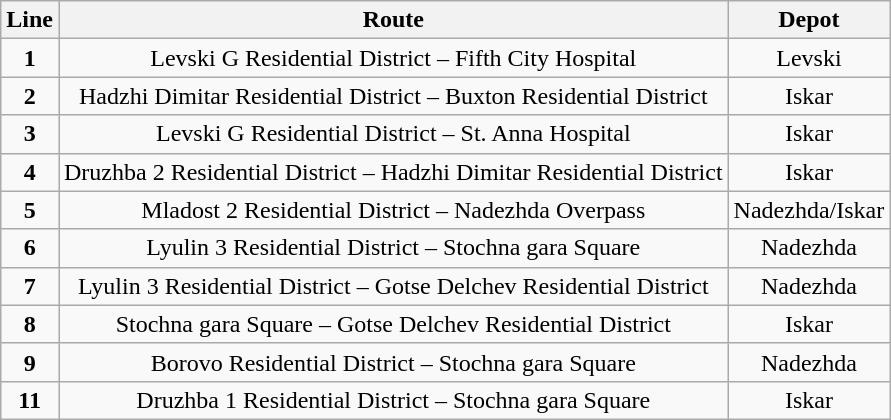<table class="wikitable" style="text-align: center">
<tr>
<th rowspan=1>Line</th>
<th rowspan=1>Route</th>
<th rowspan=1>Depot</th>
</tr>
<tr>
<td><strong>1</strong></td>
<td>Levski G Residential District – Fifth City Hospital</td>
<td>Levski</td>
</tr>
<tr>
<td><strong>2</strong></td>
<td>Hadzhi Dimitar Residential District – Buxton Residential District</td>
<td>Iskar</td>
</tr>
<tr>
<td><strong>3</strong></td>
<td>Levski G Residential District – St. Anna Hospital</td>
<td>Iskar</td>
</tr>
<tr>
<td><strong>4</strong></td>
<td>Druzhba 2 Residential District – Hadzhi Dimitar Residential District</td>
<td>Iskar</td>
</tr>
<tr>
<td><strong>5</strong></td>
<td>Mladost 2 Residential District – Nadezhda Overpass</td>
<td>Nadezhda/Iskar</td>
</tr>
<tr>
<td><strong>6</strong></td>
<td>Lyulin 3 Residential District – Stochna gara Square</td>
<td>Nadezhda</td>
</tr>
<tr>
<td><strong>7</strong></td>
<td>Lyulin 3 Residential District – Gotse Delchev Residential District</td>
<td>Nadezhda</td>
</tr>
<tr>
<td><strong>8</strong></td>
<td>Stochna gara Square – Gotse Delchev Residential District</td>
<td>Iskar</td>
</tr>
<tr>
<td><strong>9</strong></td>
<td>Borovo Residential District – Stochna gara Square</td>
<td>Nadezhda</td>
</tr>
<tr>
<td><strong>11</strong></td>
<td>Druzhba 1 Residential District – Stochna gara Square</td>
<td>Iskar</td>
</tr>
</table>
